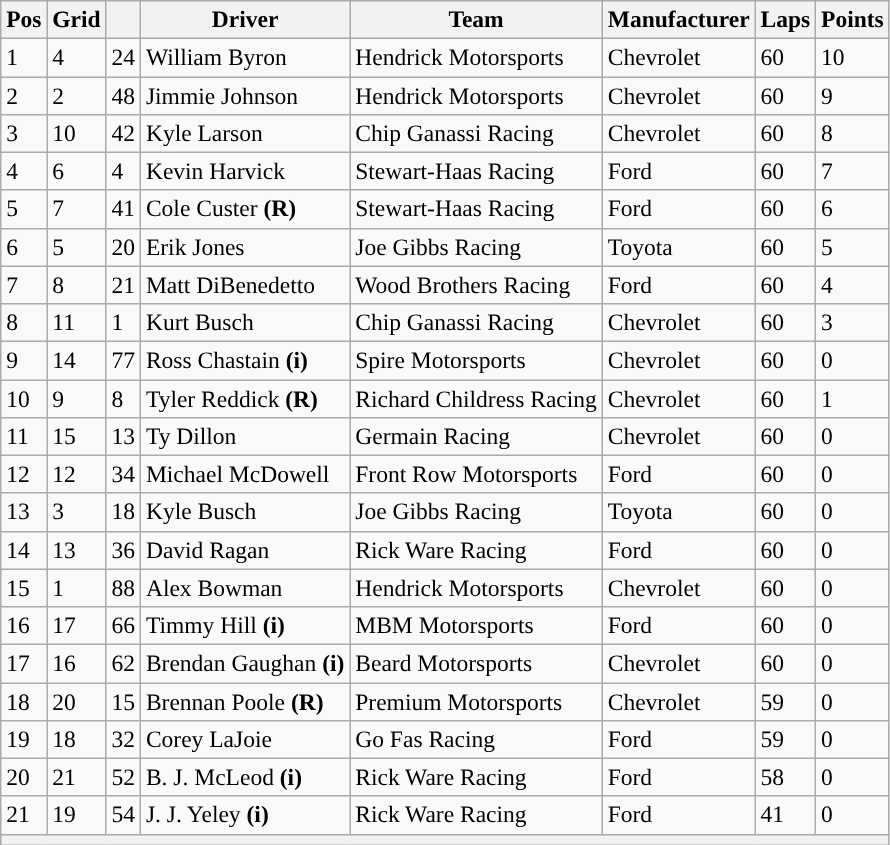<table class="wikitable" style="font-size:98%">
<tr>
<th>Pos</th>
<th>Grid</th>
<th></th>
<th>Driver</th>
<th>Team</th>
<th>Manufacturer</th>
<th>Laps</th>
<th>Points</th>
</tr>
<tr>
<td>1</td>
<td>4</td>
<td>24</td>
<td>William Byron</td>
<td>Hendrick Motorsports</td>
<td>Chevrolet</td>
<td>60</td>
<td>10</td>
</tr>
<tr>
<td>2</td>
<td>2</td>
<td>48</td>
<td>Jimmie Johnson</td>
<td>Hendrick Motorsports</td>
<td>Chevrolet</td>
<td>60</td>
<td>9</td>
</tr>
<tr>
<td>3</td>
<td>10</td>
<td>42</td>
<td>Kyle Larson</td>
<td>Chip Ganassi Racing</td>
<td>Chevrolet</td>
<td>60</td>
<td>8</td>
</tr>
<tr>
<td>4</td>
<td>6</td>
<td>4</td>
<td>Kevin Harvick</td>
<td>Stewart-Haas Racing</td>
<td>Ford</td>
<td>60</td>
<td>7</td>
</tr>
<tr>
<td>5</td>
<td>7</td>
<td>41</td>
<td>Cole Custer <strong>(R)</strong></td>
<td>Stewart-Haas Racing</td>
<td>Ford</td>
<td>60</td>
<td>6</td>
</tr>
<tr>
<td>6</td>
<td>5</td>
<td>20</td>
<td>Erik Jones</td>
<td>Joe Gibbs Racing</td>
<td>Toyota</td>
<td>60</td>
<td>5</td>
</tr>
<tr>
<td>7</td>
<td>8</td>
<td>21</td>
<td>Matt DiBenedetto</td>
<td>Wood Brothers Racing</td>
<td>Ford</td>
<td>60</td>
<td>4</td>
</tr>
<tr>
<td>8</td>
<td>11</td>
<td>1</td>
<td>Kurt Busch</td>
<td>Chip Ganassi Racing</td>
<td>Chevrolet</td>
<td>60</td>
<td>3</td>
</tr>
<tr>
<td>9</td>
<td>14</td>
<td>77</td>
<td>Ross Chastain <strong>(i)</strong></td>
<td>Spire Motorsports</td>
<td>Chevrolet</td>
<td>60</td>
<td>0</td>
</tr>
<tr>
<td>10</td>
<td>9</td>
<td>8</td>
<td>Tyler Reddick <strong>(R)</strong></td>
<td>Richard Childress Racing</td>
<td>Chevrolet</td>
<td>60</td>
<td>1</td>
</tr>
<tr>
<td>11</td>
<td>15</td>
<td>13</td>
<td>Ty Dillon</td>
<td>Germain Racing</td>
<td>Chevrolet</td>
<td>60</td>
<td>0</td>
</tr>
<tr>
<td>12</td>
<td>12</td>
<td>34</td>
<td>Michael McDowell</td>
<td>Front Row Motorsports</td>
<td>Ford</td>
<td>60</td>
<td>0</td>
</tr>
<tr>
<td>13</td>
<td>3</td>
<td>18</td>
<td>Kyle Busch</td>
<td>Joe Gibbs Racing</td>
<td>Toyota</td>
<td>60</td>
<td>0</td>
</tr>
<tr>
<td>14</td>
<td>13</td>
<td>36</td>
<td>David Ragan</td>
<td>Rick Ware Racing</td>
<td>Ford</td>
<td>60</td>
<td>0</td>
</tr>
<tr>
<td>15</td>
<td>1</td>
<td>88</td>
<td>Alex Bowman</td>
<td>Hendrick Motorsports</td>
<td>Chevrolet</td>
<td>60</td>
<td>0</td>
</tr>
<tr>
<td>16</td>
<td>17</td>
<td>66</td>
<td>Timmy Hill <strong>(i)</strong></td>
<td>MBM Motorsports</td>
<td>Ford</td>
<td>60</td>
<td>0</td>
</tr>
<tr>
<td>17</td>
<td>16</td>
<td>62</td>
<td>Brendan Gaughan <strong>(i)</strong></td>
<td>Beard Motorsports</td>
<td>Chevrolet</td>
<td>60</td>
<td>0</td>
</tr>
<tr>
<td>18</td>
<td>20</td>
<td>15</td>
<td>Brennan Poole <strong>(R)</strong></td>
<td>Premium Motorsports</td>
<td>Chevrolet</td>
<td>59</td>
<td>0</td>
</tr>
<tr>
<td>19</td>
<td>18</td>
<td>32</td>
<td>Corey LaJoie</td>
<td>Go Fas Racing</td>
<td>Ford</td>
<td>59</td>
<td>0</td>
</tr>
<tr>
<td>20</td>
<td>21</td>
<td>52</td>
<td>B. J. McLeod <strong>(i)</strong></td>
<td>Rick Ware Racing</td>
<td>Ford</td>
<td>58</td>
<td>0</td>
</tr>
<tr>
<td>21</td>
<td>19</td>
<td>54</td>
<td>J. J. Yeley <strong>(i)</strong></td>
<td>Rick Ware Racing</td>
<td>Ford</td>
<td>41</td>
<td>0</td>
</tr>
<tr>
<th colspan="8"></th>
</tr>
</table>
